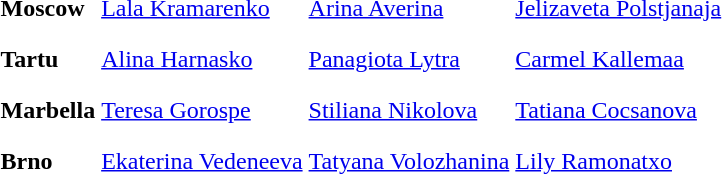<table>
<tr>
<th scope=row style="text-align:left">Moscow</th>
<td style="height:30px;"> <a href='#'>Lala Kramarenko</a></td>
<td style="height:30px;"> <a href='#'>Arina Averina</a></td>
<td style="height:30px;"> <a href='#'>Jelizaveta Polstjanaja</a></td>
</tr>
<tr>
<th scope=row style="text-align:left">Tartu</th>
<td style="height:30px;"> <a href='#'>Alina Harnasko</a></td>
<td style="height:30px;"> <a href='#'>Panagiota Lytra</a></td>
<td style="height:30px;"> <a href='#'>Carmel Kallemaa</a></td>
</tr>
<tr>
<th scope=row style="text-align:left">Marbella</th>
<td style="height:30px;"> <a href='#'>Teresa Gorospe</a></td>
<td style="height:30px;"> <a href='#'>Stiliana Nikolova</a></td>
<td style="height:30px;"> <a href='#'>Tatiana Cocsanova</a></td>
</tr>
<tr>
<th scope=row style="text-align:left">Brno</th>
<td style="height:30px;"> <a href='#'>Ekaterina Vedeneeva</a></td>
<td style="height:30px;"> <a href='#'>Tatyana Volozhanina</a></td>
<td style="height:30px;"> <a href='#'>Lily Ramonatxo</a></td>
</tr>
<tr>
</tr>
</table>
